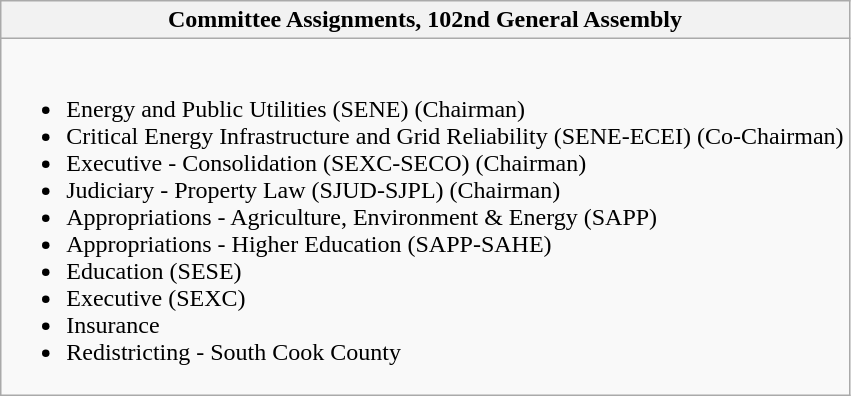<table class="wikitable floatcenter">
<tr>
<th>Committee Assignments, 102nd General Assembly</th>
</tr>
<tr>
<td><br><ul><li>Energy and Public Utilities (SENE) (Chairman)</li><li>Critical Energy Infrastructure and Grid Reliability (SENE-ECEI) (Co-Chairman)</li><li>Executive - Consolidation (SEXC-SECO) (Chairman)</li><li>Judiciary - Property Law (SJUD-SJPL) (Chairman)</li><li>Appropriations - Agriculture, Environment & Energy (SAPP)</li><li>Appropriations - Higher Education (SAPP-SAHE)</li><li>Education (SESE)</li><li>Executive (SEXC)</li><li>Insurance</li><li>Redistricting - South Cook County</li></ul></td>
</tr>
</table>
